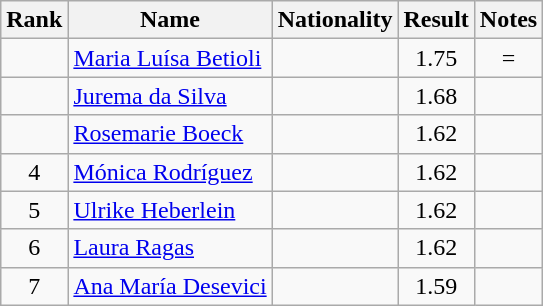<table class="wikitable sortable" style="text-align:center">
<tr>
<th>Rank</th>
<th>Name</th>
<th>Nationality</th>
<th>Result</th>
<th>Notes</th>
</tr>
<tr>
<td></td>
<td align=left><a href='#'>Maria Luísa Betioli</a></td>
<td align=left></td>
<td>1.75</td>
<td>=</td>
</tr>
<tr>
<td></td>
<td align=left><a href='#'>Jurema da Silva</a></td>
<td align=left></td>
<td>1.68</td>
<td></td>
</tr>
<tr>
<td></td>
<td align=left><a href='#'>Rosemarie Boeck</a></td>
<td align=left></td>
<td>1.62</td>
<td></td>
</tr>
<tr>
<td>4</td>
<td align=left><a href='#'>Mónica Rodríguez</a></td>
<td align=left></td>
<td>1.62</td>
<td></td>
</tr>
<tr>
<td>5</td>
<td align=left><a href='#'>Ulrike Heberlein</a></td>
<td align=left></td>
<td>1.62</td>
<td></td>
</tr>
<tr>
<td>6</td>
<td align=left><a href='#'>Laura Ragas</a></td>
<td align=left></td>
<td>1.62</td>
<td></td>
</tr>
<tr>
<td>7</td>
<td align=left><a href='#'>Ana María Desevici</a></td>
<td align=left></td>
<td>1.59</td>
<td></td>
</tr>
</table>
